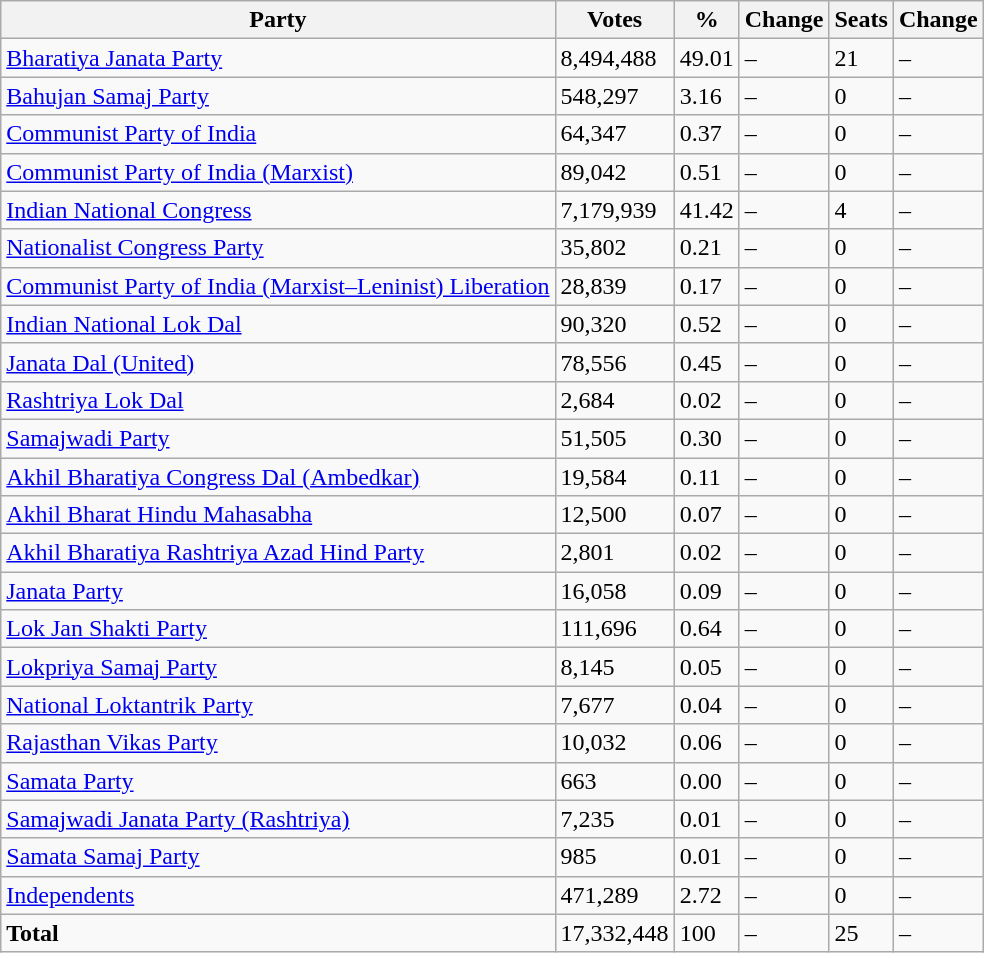<table class="wikitable sortable">
<tr>
<th>Party</th>
<th>Votes</th>
<th>%</th>
<th>Change</th>
<th>Seats</th>
<th>Change</th>
</tr>
<tr>
<td><a href='#'>Bharatiya Janata Party</a></td>
<td>8,494,488</td>
<td>49.01</td>
<td>–</td>
<td>21</td>
<td>–</td>
</tr>
<tr>
<td><a href='#'>Bahujan Samaj Party</a></td>
<td>548,297</td>
<td>3.16</td>
<td>–</td>
<td>0</td>
<td>–</td>
</tr>
<tr>
<td><a href='#'>Communist Party of India</a></td>
<td>64,347</td>
<td>0.37</td>
<td>–</td>
<td>0</td>
<td>–</td>
</tr>
<tr>
<td><a href='#'>Communist Party of India (Marxist)</a></td>
<td>89,042</td>
<td>0.51</td>
<td>–</td>
<td>0</td>
<td>–</td>
</tr>
<tr>
<td><a href='#'>Indian National Congress</a></td>
<td>7,179,939</td>
<td>41.42</td>
<td>–</td>
<td>4</td>
<td>–</td>
</tr>
<tr>
<td><a href='#'>Nationalist Congress Party</a></td>
<td>35,802</td>
<td>0.21</td>
<td>–</td>
<td>0</td>
<td>–</td>
</tr>
<tr>
<td><a href='#'>Communist Party of India (Marxist–Leninist) Liberation</a></td>
<td>28,839</td>
<td>0.17</td>
<td>–</td>
<td>0</td>
<td>–</td>
</tr>
<tr>
<td><a href='#'>Indian National Lok Dal</a></td>
<td>90,320</td>
<td>0.52</td>
<td>–</td>
<td>0</td>
<td>–</td>
</tr>
<tr>
<td><a href='#'>Janata Dal (United)</a></td>
<td>78,556</td>
<td>0.45</td>
<td>–</td>
<td>0</td>
<td>–</td>
</tr>
<tr>
<td><a href='#'>Rashtriya Lok Dal</a></td>
<td>2,684</td>
<td>0.02</td>
<td>–</td>
<td>0</td>
<td>–</td>
</tr>
<tr>
<td><a href='#'>Samajwadi Party</a></td>
<td>51,505</td>
<td>0.30</td>
<td>–</td>
<td>0</td>
<td>–</td>
</tr>
<tr>
<td><a href='#'>Akhil Bharatiya Congress Dal (Ambedkar)</a></td>
<td>19,584</td>
<td>0.11</td>
<td>–</td>
<td>0</td>
<td>–</td>
</tr>
<tr>
<td><a href='#'>Akhil Bharat Hindu Mahasabha</a></td>
<td>12,500</td>
<td>0.07</td>
<td>–</td>
<td>0</td>
<td>–</td>
</tr>
<tr>
<td><a href='#'>Akhil Bharatiya Rashtriya Azad Hind Party</a></td>
<td>2,801</td>
<td>0.02</td>
<td>–</td>
<td>0</td>
<td>–</td>
</tr>
<tr>
<td><a href='#'>Janata Party</a></td>
<td>16,058</td>
<td>0.09</td>
<td>–</td>
<td>0</td>
<td>–</td>
</tr>
<tr>
<td><a href='#'>Lok Jan Shakti Party</a></td>
<td>111,696</td>
<td>0.64</td>
<td>–</td>
<td>0</td>
<td>–</td>
</tr>
<tr>
<td><a href='#'>Lokpriya Samaj Party</a></td>
<td>8,145</td>
<td>0.05</td>
<td>–</td>
<td>0</td>
<td>–</td>
</tr>
<tr>
<td><a href='#'>National Loktantrik Party</a></td>
<td>7,677</td>
<td>0.04</td>
<td>–</td>
<td>0</td>
<td>–</td>
</tr>
<tr>
<td><a href='#'>Rajasthan Vikas Party</a></td>
<td>10,032</td>
<td>0.06</td>
<td>–</td>
<td>0</td>
<td>–</td>
</tr>
<tr>
<td><a href='#'>Samata Party</a></td>
<td>663</td>
<td>0.00</td>
<td>–</td>
<td>0</td>
<td>–</td>
</tr>
<tr>
<td><a href='#'>Samajwadi Janata Party (Rashtriya)</a></td>
<td>7,235</td>
<td>0.01</td>
<td>–</td>
<td>0</td>
<td>–</td>
</tr>
<tr>
<td><a href='#'>Samata Samaj Party</a></td>
<td>985</td>
<td>0.01</td>
<td>–</td>
<td>0</td>
<td>–</td>
</tr>
<tr>
<td><a href='#'>Independents</a></td>
<td>471,289</td>
<td>2.72</td>
<td>–</td>
<td>0</td>
<td>–</td>
</tr>
<tr>
<td><strong>Total</strong></td>
<td>17,332,448</td>
<td>100</td>
<td>–</td>
<td>25</td>
<td>–</td>
</tr>
</table>
